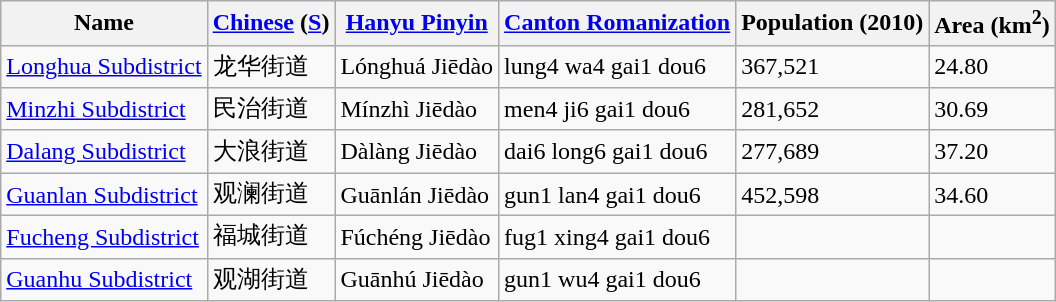<table class="wikitable">
<tr>
<th>Name</th>
<th><a href='#'>Chinese</a> (<a href='#'>S</a>)</th>
<th><a href='#'>Hanyu Pinyin</a></th>
<th><a href='#'>Canton Romanization</a></th>
<th>Population (2010)</th>
<th>Area (km<sup>2</sup>)</th>
</tr>
<tr>
<td><a href='#'>Longhua Subdistrict</a></td>
<td>龙华街道</td>
<td>Lónghuá Jiēdào</td>
<td>lung4 wa4 gai1 dou6</td>
<td>367,521</td>
<td>24.80</td>
</tr>
<tr>
<td><a href='#'>Minzhi Subdistrict</a></td>
<td>民治街道</td>
<td>Mínzhì Jiēdào</td>
<td>men4 ji6 gai1 dou6</td>
<td>281,652</td>
<td>30.69</td>
</tr>
<tr>
<td><a href='#'>Dalang Subdistrict</a></td>
<td>大浪街道</td>
<td>Dàlàng Jiēdào</td>
<td>dai6 long6 gai1 dou6</td>
<td>277,689</td>
<td>37.20</td>
</tr>
<tr>
<td><a href='#'>Guanlan Subdistrict</a></td>
<td>观澜街道</td>
<td>Guānlán Jiēdào</td>
<td>gun1 lan4 gai1 dou6</td>
<td>452,598</td>
<td>34.60</td>
</tr>
<tr>
<td><a href='#'>Fucheng Subdistrict</a></td>
<td>福城街道</td>
<td>Fúchéng Jiēdào</td>
<td>fug1 xing4 gai1 dou6</td>
<td></td>
<td></td>
</tr>
<tr>
<td><a href='#'>Guanhu Subdistrict</a></td>
<td>观湖街道</td>
<td>Guānhú Jiēdào</td>
<td>gun1 wu4 gai1 dou6</td>
<td></td>
<td></td>
</tr>
</table>
